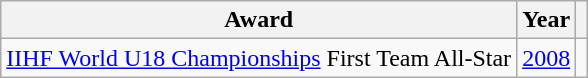<table class="wikitable">
<tr>
<th>Award</th>
<th>Year</th>
<th></th>
</tr>
<tr>
<td><a href='#'>IIHF World U18 Championships</a> First Team All-Star</td>
<td><a href='#'>2008</a></td>
<td></td>
</tr>
</table>
